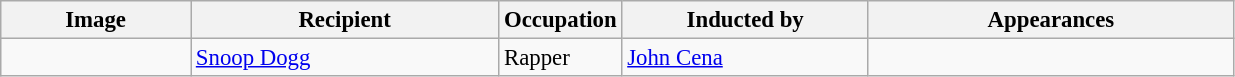<table class="wikitable" style="font-size: 95%">
<tr>
<th class="unsortable">Image</th>
<th style="width:25%;">Recipient<br></th>
<th style="width:10%;">Occupation</th>
<th style="width:20%;">Inducted by</th>
<th class="unsortable">Appearances</th>
</tr>
<tr>
<td></td>
<td><a href='#'>Snoop Dogg</a><br></td>
<td>Rapper</td>
<td><a href='#'>John Cena</a></td>
<td></td>
</tr>
</table>
